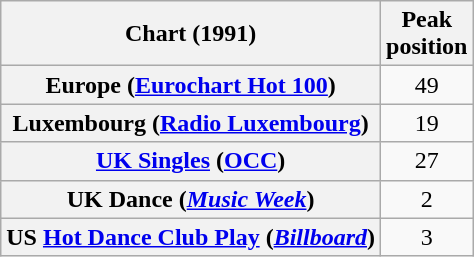<table class="wikitable sortable plainrowheaders" style="text-align:center">
<tr>
<th scope="col">Chart (1991)</th>
<th scope="col">Peak<br>position</th>
</tr>
<tr>
<th scope="row">Europe (<a href='#'>Eurochart Hot 100</a>)</th>
<td>49</td>
</tr>
<tr>
<th scope="row">Luxembourg (<a href='#'>Radio Luxembourg</a>)</th>
<td>19</td>
</tr>
<tr>
<th scope="row"><a href='#'>UK Singles</a> (<a href='#'>OCC</a>)</th>
<td>27</td>
</tr>
<tr>
<th scope="row">UK Dance (<em><a href='#'>Music Week</a></em>)</th>
<td>2</td>
</tr>
<tr>
<th scope="row">US <a href='#'>Hot Dance Club Play</a> (<em><a href='#'>Billboard</a></em>)</th>
<td>3</td>
</tr>
</table>
